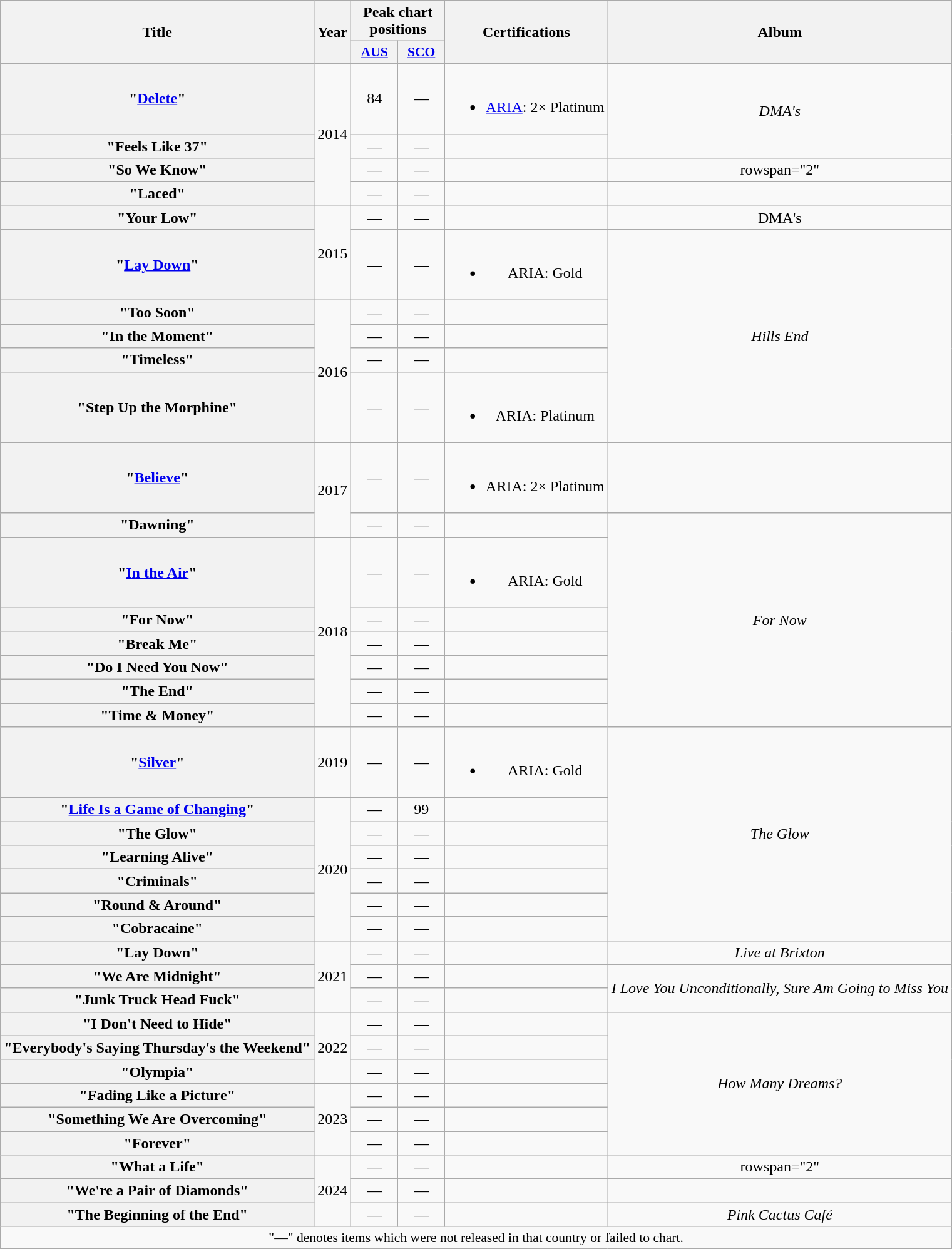<table class="wikitable plainrowheaders" style="text-align:center;">
<tr>
<th scope="col" rowspan="2">Title</th>
<th scope="col" rowspan="2">Year</th>
<th scope="col" colspan="2">Peak chart positions</th>
<th scope="col" rowspan="2">Certifications</th>
<th scope="col" rowspan="2">Album</th>
</tr>
<tr>
<th scope="col" style="width:3em;font-size:90%;"><a href='#'>AUS</a><br></th>
<th scope="col" style="width:3em;font-size:90%;"><a href='#'>SCO</a><br></th>
</tr>
<tr>
<th scope="row">"<a href='#'>Delete</a>"</th>
<td rowspan="4">2014</td>
<td>84</td>
<td>—</td>
<td><br><ul><li><a href='#'>ARIA</a>: 2× Platinum</li></ul></td>
<td rowspan="2"><em>DMA's</em></td>
</tr>
<tr>
<th scope="row">"Feels Like 37"</th>
<td>—</td>
<td>—</td>
<td></td>
</tr>
<tr>
<th scope="row">"So We Know"</th>
<td>—</td>
<td>—</td>
<td></td>
<td>rowspan="2" </td>
</tr>
<tr>
<th scope="row">"Laced"</th>
<td>—</td>
<td>—</td>
<td></td>
</tr>
<tr>
<th scope="row">"Your Low"</th>
<td rowspan="2">2015</td>
<td>—</td>
<td>—</td>
<td></td>
<td>DMA's</td>
</tr>
<tr>
<th scope="row">"<a href='#'>Lay Down</a>"</th>
<td>—</td>
<td>—</td>
<td><br><ul><li>ARIA: Gold</li></ul></td>
<td rowspan="5"><em>Hills End</em></td>
</tr>
<tr>
<th scope="row">"Too Soon"</th>
<td rowspan="4">2016</td>
<td>—</td>
<td>—</td>
<td></td>
</tr>
<tr>
<th scope="row">"In the Moment"</th>
<td>—</td>
<td>—</td>
<td></td>
</tr>
<tr>
<th scope="row">"Timeless"</th>
<td>—</td>
<td>—</td>
<td></td>
</tr>
<tr>
<th scope="row">"Step Up the Morphine"</th>
<td>—</td>
<td>—</td>
<td><br><ul><li>ARIA: Platinum</li></ul></td>
</tr>
<tr>
<th scope="row">"<a href='#'>Believe</a>"<br></th>
<td rowspan="2">2017</td>
<td>—</td>
<td>—</td>
<td><br><ul><li>ARIA: 2× Platinum</li></ul></td>
<td></td>
</tr>
<tr>
<th scope="row">"Dawning"</th>
<td>—</td>
<td>—</td>
<td></td>
<td rowspan="7"><em>For Now</em></td>
</tr>
<tr>
<th scope="row">"<a href='#'>In the Air</a>"</th>
<td rowspan="6">2018</td>
<td>—</td>
<td>—</td>
<td><br><ul><li>ARIA: Gold</li></ul></td>
</tr>
<tr>
<th scope="row">"For Now"</th>
<td>—</td>
<td>—</td>
<td></td>
</tr>
<tr>
<th scope="row">"Break Me"</th>
<td>—</td>
<td>—</td>
<td></td>
</tr>
<tr>
<th scope="row">"Do I Need You Now"</th>
<td>—</td>
<td>—</td>
<td></td>
</tr>
<tr>
<th scope="row">"The End"<br></th>
<td>—</td>
<td>—</td>
<td></td>
</tr>
<tr>
<th scope="row">"Time & Money"</th>
<td>—</td>
<td>—</td>
<td></td>
</tr>
<tr>
<th scope="row">"<a href='#'>Silver</a>"</th>
<td>2019</td>
<td>—</td>
<td>—</td>
<td><br><ul><li>ARIA: Gold</li></ul></td>
<td rowspan="7"><em>The Glow</em></td>
</tr>
<tr>
<th scope="row">"<a href='#'>Life Is a Game of Changing</a>"<br></th>
<td rowspan="6">2020</td>
<td>—</td>
<td>99</td>
<td></td>
</tr>
<tr>
<th scope="row">"The Glow"</th>
<td>—</td>
<td>—</td>
<td></td>
</tr>
<tr>
<th scope="row">"Learning Alive"</th>
<td>—</td>
<td>—</td>
<td></td>
</tr>
<tr>
<th scope="row">"Criminals"<br></th>
<td>—</td>
<td>—</td>
<td></td>
</tr>
<tr>
<th scope="row">"Round & Around"</th>
<td>—</td>
<td>—</td>
<td></td>
</tr>
<tr>
<th scope="row">"Cobracaine"<br></th>
<td>—</td>
<td>—</td>
<td></td>
</tr>
<tr>
<th scope="row">"Lay Down"<br></th>
<td rowspan="3">2021</td>
<td>—</td>
<td>—</td>
<td></td>
<td><em>Live at Brixton</em></td>
</tr>
<tr>
<th scope="row">"We Are Midnight"</th>
<td>—</td>
<td>—</td>
<td></td>
<td rowspan="2"><em>I Love You Unconditionally, Sure Am Going to Miss You</em></td>
</tr>
<tr>
<th scope="row">"Junk Truck Head Fuck"<br></th>
<td>—</td>
<td>—</td>
<td></td>
</tr>
<tr>
<th scope="row">"I Don't Need to Hide"</th>
<td rowspan="3">2022</td>
<td>—</td>
<td>—</td>
<td></td>
<td rowspan="6"><em>How Many Dreams?</em></td>
</tr>
<tr>
<th scope="row">"Everybody's Saying Thursday's the Weekend"</th>
<td>—</td>
<td>—</td>
<td></td>
</tr>
<tr>
<th scope="row">"Olympia"</th>
<td>—</td>
<td>—</td>
<td></td>
</tr>
<tr>
<th scope="row">"Fading Like a Picture"</th>
<td rowspan="3">2023</td>
<td>—</td>
<td>—</td>
<td></td>
</tr>
<tr>
<th scope="row">"Something We Are Overcoming"</th>
<td>—</td>
<td>—</td>
<td></td>
</tr>
<tr>
<th scope="row">"Forever"</th>
<td>—</td>
<td>—</td>
<td></td>
</tr>
<tr>
<th scope="row">"What a Life"<br></th>
<td rowspan="3">2024</td>
<td>—</td>
<td>—</td>
<td></td>
<td>rowspan="2" </td>
</tr>
<tr>
<th scope="row">"We're a Pair of Diamonds"<br></th>
<td>—</td>
<td>—</td>
<td></td>
</tr>
<tr>
<th scope="row">"The Beginning of the End"<br></th>
<td>—</td>
<td>—</td>
<td></td>
<td><em>Pink Cactus Café</em></td>
</tr>
<tr>
<td colspan="13" style="font-size:90%;">"—" denotes items which were not released in that country or failed to chart.</td>
</tr>
</table>
